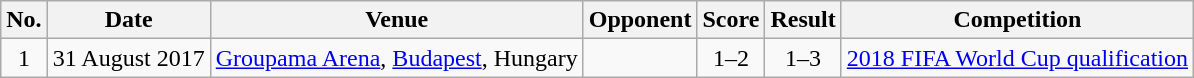<table class="wikitable sortable">
<tr>
<th scope="col">No.</th>
<th scope="col">Date</th>
<th scope="col">Venue</th>
<th scope="col">Opponent</th>
<th scope="col">Score</th>
<th scope="col">Result</th>
<th scope="col">Competition</th>
</tr>
<tr>
<td style="text-align:center">1</td>
<td>31 August 2017</td>
<td><a href='#'>Groupama Arena</a>, <a href='#'>Budapest</a>, Hungary</td>
<td></td>
<td style="text-align:center">1–2</td>
<td style="text-align:center">1–3</td>
<td><a href='#'>2018 FIFA World Cup qualification</a></td>
</tr>
</table>
